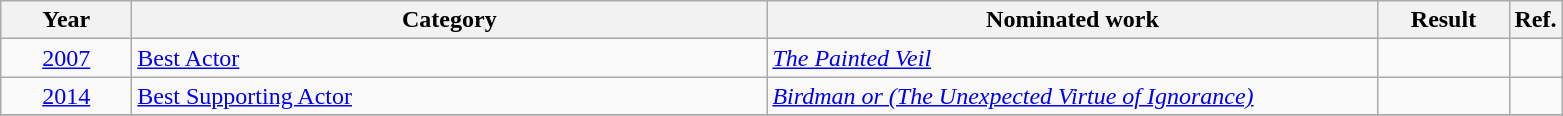<table class=wikitable>
<tr>
<th scope="col" style="width:5em;">Year</th>
<th scope="col" style="width:26em;">Category</th>
<th scope="col" style="width:25em;">Nominated work</th>
<th scope="col" style="width:5em;">Result</th>
<th>Ref.</th>
</tr>
<tr>
<td style="text-align:center;"><a href='#'>2007</a></td>
<td><a href='#'>Best Actor</a></td>
<td><em><a href='#'>The Painted Veil</a></em></td>
<td></td>
<td></td>
</tr>
<tr>
<td style="text-align:center;"><a href='#'>2014</a></td>
<td><a href='#'>Best Supporting Actor</a></td>
<td><em><a href='#'>Birdman or (The Unexpected Virtue of Ignorance)</a></em></td>
<td></td>
<td></td>
</tr>
<tr>
</tr>
</table>
